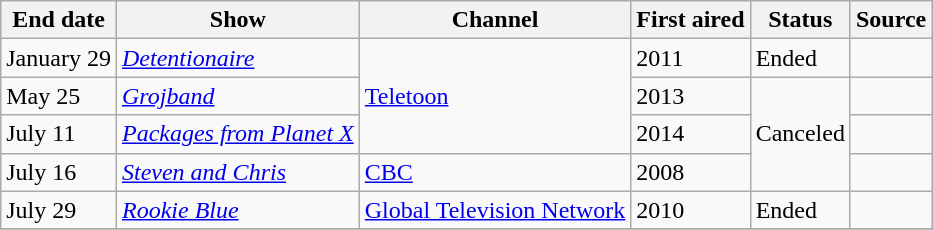<table class="wikitable">
<tr>
<th>End date</th>
<th>Show</th>
<th>Channel</th>
<th>First aired</th>
<th>Status</th>
<th>Source</th>
</tr>
<tr>
<td>January 29</td>
<td><em><a href='#'>Detentionaire</a></em></td>
<td rowspan="3"><a href='#'>Teletoon</a></td>
<td>2011</td>
<td>Ended</td>
<td></td>
</tr>
<tr>
<td>May 25</td>
<td><em><a href='#'>Grojband</a></em></td>
<td>2013</td>
<td rowspan="3">Canceled</td>
<td></td>
</tr>
<tr>
<td>July 11</td>
<td><em><a href='#'>Packages from Planet X</a></em></td>
<td>2014</td>
<td></td>
</tr>
<tr>
<td>July 16</td>
<td><em><a href='#'>Steven and Chris</a></em></td>
<td><a href='#'>CBC</a></td>
<td>2008</td>
<td></td>
</tr>
<tr>
<td>July 29</td>
<td><em><a href='#'>Rookie Blue</a></em></td>
<td><a href='#'>Global Television Network</a></td>
<td>2010</td>
<td>Ended</td>
<td></td>
</tr>
<tr>
</tr>
</table>
